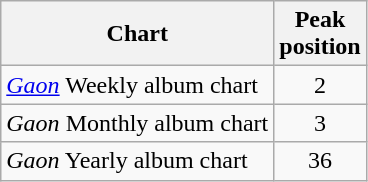<table class="wikitable sortable">
<tr>
<th>Chart</th>
<th>Peak<br>position</th>
</tr>
<tr>
<td><em><a href='#'>Gaon</a></em> Weekly album chart</td>
<td align="center">2</td>
</tr>
<tr>
<td><em>Gaon</em> Monthly album chart</td>
<td align="center">3</td>
</tr>
<tr>
<td><em>Gaon</em> Yearly album chart</td>
<td align="center">36</td>
</tr>
</table>
